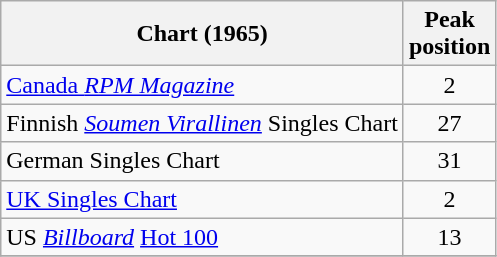<table class="wikitable sortable" border="1">
<tr>
<th scope="col">Chart (1965)</th>
<th scope="col">Peak<br>position</th>
</tr>
<tr>
<td><a href='#'>Canada <em>RPM Magazine</em></a></td>
<td style="text-align:center;">2</td>
</tr>
<tr>
<td>Finnish <a href='#'><em>Soumen Virallinen</em></a> Singles Chart</td>
<td style="text-align:center;">27</td>
</tr>
<tr>
<td>German Singles Chart</td>
<td style="text-align:center;">31</td>
</tr>
<tr>
<td><a href='#'>UK Singles Chart</a></td>
<td style="text-align:center;">2</td>
</tr>
<tr>
<td>US <em><a href='#'>Billboard</a></em> <a href='#'>Hot 100</a></td>
<td style="text-align:center;">13</td>
</tr>
<tr>
</tr>
</table>
